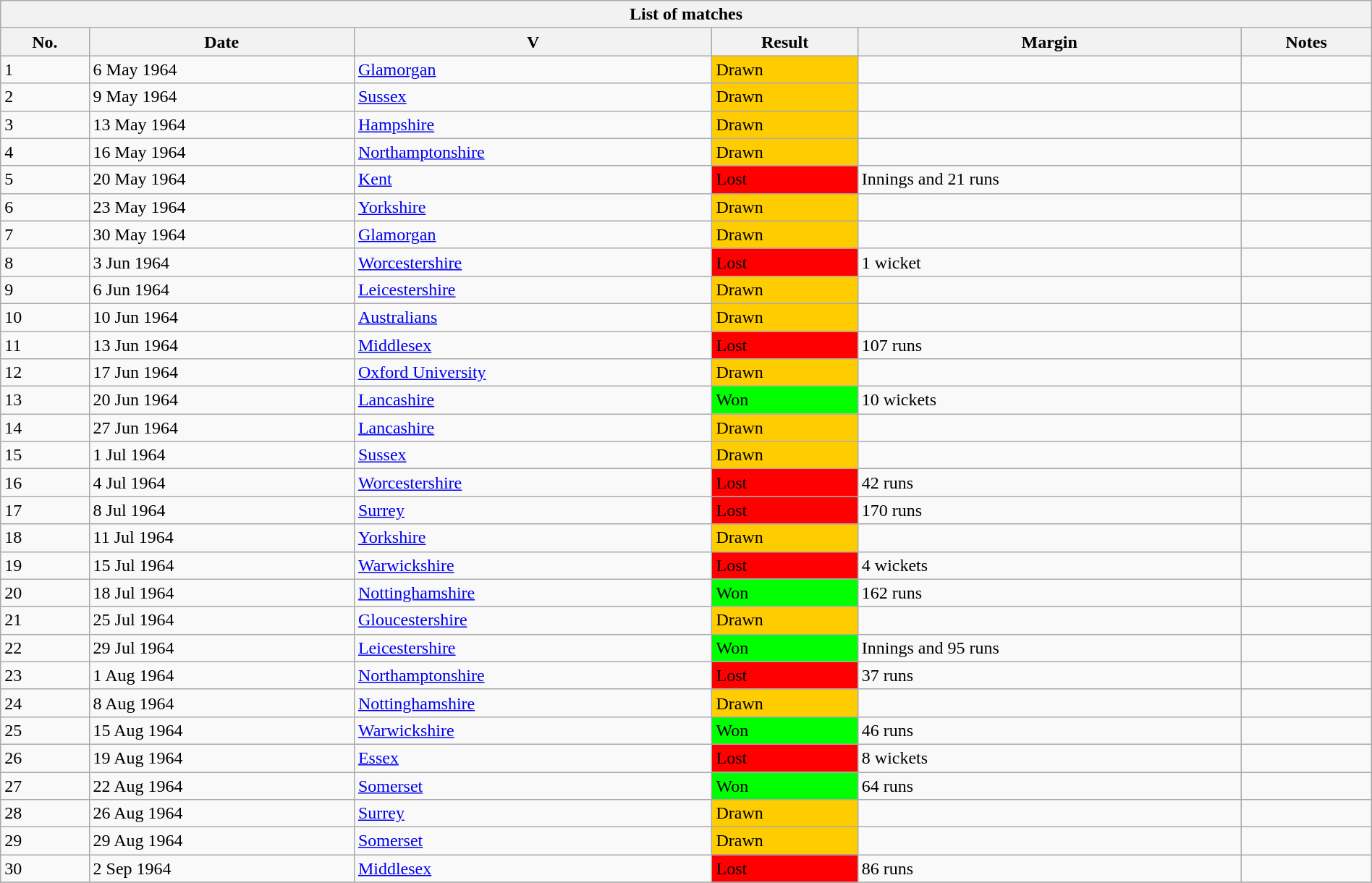<table class="wikitable" width="100%">
<tr>
<th bgcolor="#efefef" colspan=6>List of matches</th>
</tr>
<tr bgcolor="#efefef">
<th>No.</th>
<th>Date</th>
<th>V</th>
<th>Result</th>
<th>Margin</th>
<th>Notes</th>
</tr>
<tr>
<td>1</td>
<td>6 May 1964</td>
<td><a href='#'>Glamorgan</a> <br> </td>
<td bgcolor="#FFCC00">Drawn</td>
<td></td>
<td></td>
</tr>
<tr>
<td>2</td>
<td>9 May 1964</td>
<td><a href='#'>Sussex</a>  <br> </td>
<td bgcolor="#FFCC00">Drawn</td>
<td></td>
<td></td>
</tr>
<tr>
<td>3</td>
<td>13 May 1964</td>
<td><a href='#'>Hampshire</a><br> </td>
<td bgcolor="#FFCC00">Drawn</td>
<td></td>
<td></td>
</tr>
<tr>
<td>4</td>
<td>16 May 1964</td>
<td><a href='#'>Northamptonshire</a> <br> </td>
<td bgcolor="#FFCC00">Drawn</td>
<td></td>
<td></td>
</tr>
<tr>
<td>5</td>
<td>20 May 1964</td>
<td><a href='#'>Kent</a> <br></td>
<td bgcolor="#FF0000">Lost</td>
<td>Innings and 21 runs</td>
<td></td>
</tr>
<tr>
<td>6</td>
<td>23 May 1964</td>
<td><a href='#'>Yorkshire</a><br> </td>
<td bgcolor="#FFCC00">Drawn</td>
<td></td>
<td></td>
</tr>
<tr>
<td>7</td>
<td>30 May 1964</td>
<td><a href='#'>Glamorgan</a> <br> </td>
<td bgcolor="#FFCC00">Drawn</td>
<td></td>
<td></td>
</tr>
<tr>
<td>8</td>
<td>3 Jun 1964</td>
<td><a href='#'>Worcestershire</a><br> </td>
<td bgcolor="#FF0000">Lost</td>
<td>1 wicket</td>
<td></td>
</tr>
<tr>
<td>9</td>
<td>6 Jun 1964</td>
<td><a href='#'>Leicestershire</a><br> </td>
<td bgcolor="#FFCC00">Drawn</td>
<td></td>
<td></td>
</tr>
<tr>
<td>10</td>
<td>10 Jun 1964</td>
<td><a href='#'>Australians</a> <br> </td>
<td bgcolor="#FFCC00">Drawn</td>
<td></td>
<td></td>
</tr>
<tr>
<td>11</td>
<td>13 Jun 1964</td>
<td><a href='#'>Middlesex</a>   <br> </td>
<td bgcolor="#FF0000">Lost</td>
<td>107 runs</td>
<td></td>
</tr>
<tr>
<td>12</td>
<td>17 Jun 1964</td>
<td><a href='#'>Oxford University</a>  <br> </td>
<td bgcolor="#FFCC00">Drawn</td>
<td></td>
<td></td>
</tr>
<tr>
<td>13</td>
<td>20 Jun 1964</td>
<td><a href='#'>Lancashire</a> <br> </td>
<td bgcolor="#00FF00">Won</td>
<td>10 wickets</td>
<td></td>
</tr>
<tr>
<td>14</td>
<td>27 Jun 1964</td>
<td><a href='#'>Lancashire</a> <br> </td>
<td bgcolor="#FFCC00">Drawn</td>
<td></td>
<td></td>
</tr>
<tr>
<td>15</td>
<td>1 Jul 1964</td>
<td><a href='#'>Sussex</a>  <br> </td>
<td bgcolor="#FFCC00">Drawn</td>
<td></td>
<td></td>
</tr>
<tr>
<td>16</td>
<td>4 Jul 1964</td>
<td><a href='#'>Worcestershire</a><br> </td>
<td bgcolor="#FF0000">Lost</td>
<td>42 runs</td>
<td></td>
</tr>
<tr>
<td>17</td>
<td>8 Jul 1964</td>
<td><a href='#'>Surrey</a><br> </td>
<td bgcolor="#FF0000">Lost</td>
<td>170 runs</td>
<td></td>
</tr>
<tr>
<td>18</td>
<td>11 Jul 1964</td>
<td><a href='#'>Yorkshire</a><br> </td>
<td bgcolor="#FFCC00">Drawn</td>
<td></td>
<td></td>
</tr>
<tr>
<td>19</td>
<td>15 Jul 1964</td>
<td><a href='#'>Warwickshire</a> <br> </td>
<td bgcolor="#FF0000">Lost</td>
<td>4 wickets</td>
<td></td>
</tr>
<tr>
<td>20</td>
<td>18 Jul 1964</td>
<td><a href='#'>Nottinghamshire</a> <br> </td>
<td bgcolor="#00FF00">Won</td>
<td>162 runs</td>
<td></td>
</tr>
<tr>
<td>21</td>
<td>25 Jul 1964</td>
<td><a href='#'>Gloucestershire</a> <br> </td>
<td bgcolor="#FFCC00">Drawn</td>
<td></td>
<td></td>
</tr>
<tr>
<td>22</td>
<td>29 Jul 1964</td>
<td><a href='#'>Leicestershire</a><br> </td>
<td bgcolor="#00FF00">Won</td>
<td>Innings and 95 runs</td>
<td></td>
</tr>
<tr>
<td>23</td>
<td>1 Aug 1964</td>
<td><a href='#'>Northamptonshire</a> <br> </td>
<td bgcolor="#FF0000">Lost</td>
<td>37 runs</td>
<td></td>
</tr>
<tr>
<td>24</td>
<td>8 Aug 1964</td>
<td><a href='#'>Nottinghamshire</a> <br> </td>
<td bgcolor="#FFCC00">Drawn</td>
<td></td>
<td></td>
</tr>
<tr>
<td>25</td>
<td>15 Aug 1964</td>
<td><a href='#'>Warwickshire</a> <br></td>
<td bgcolor="#00FF00">Won</td>
<td>46 runs</td>
<td></td>
</tr>
<tr>
<td>26</td>
<td>19 Aug 1964</td>
<td><a href='#'>Essex</a>  <br> </td>
<td bgcolor="#FF0000">Lost</td>
<td>8 wickets</td>
<td></td>
</tr>
<tr>
<td>27</td>
<td>22 Aug 1964</td>
<td><a href='#'>Somerset</a><br></td>
<td bgcolor="#00FF00">Won</td>
<td>64 runs</td>
<td></td>
</tr>
<tr>
<td>28</td>
<td>26 Aug 1964</td>
<td><a href='#'>Surrey</a><br> </td>
<td bgcolor="#FFCC00">Drawn</td>
<td></td>
<td></td>
</tr>
<tr>
<td>29</td>
<td>29 Aug 1964</td>
<td><a href='#'>Somerset</a><br> </td>
<td bgcolor="#FFCC00">Drawn</td>
<td></td>
<td></td>
</tr>
<tr>
<td>30</td>
<td>2 Sep 1964</td>
<td><a href='#'>Middlesex</a>   <br> </td>
<td bgcolor="#FF0000">Lost</td>
<td>86 runs</td>
<td></td>
</tr>
<tr>
</tr>
</table>
